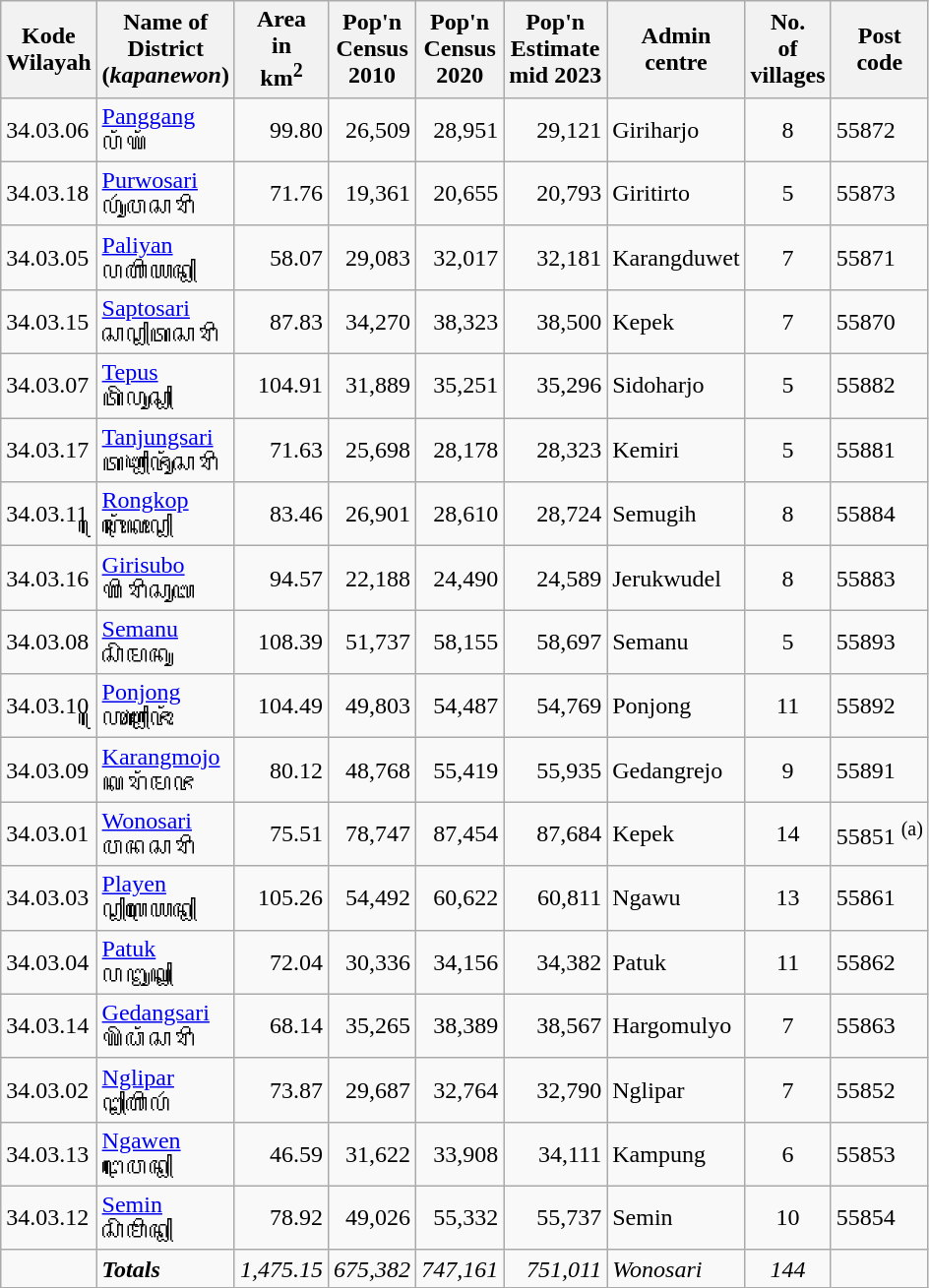<table class="sortable wikitable">
<tr>
<th>Kode <br>Wilayah</th>
<th>Name of<br>District<br>(<em>kapanewon</em>)</th>
<th>Area <br> in<br>km<sup>2</sup></th>
<th>Pop'n<br>Census<br>2010</th>
<th>Pop'n<br>Census<br>2020</th>
<th>Pop'n<br>Estimate<br>mid 2023</th>
<th>Admin<br>centre</th>
<th>No. <br>of<br>villages</th>
<th>Post<br>code</th>
</tr>
<tr>
<td>34.03.06</td>
<td><a href='#'>Panggang</a><br>ꦥꦁꦒꦁ</td>
<td align="right">99.80</td>
<td align="right">26,509</td>
<td align="right">28,951</td>
<td align="right">29,121</td>
<td>Giriharjo</td>
<td align="center">8</td>
<td>55872</td>
</tr>
<tr>
<td>34.03.18</td>
<td><a href='#'>Purwosari</a><br>ꦥꦸꦂꦮꦱꦫꦶ</td>
<td align="right">71.76</td>
<td align="right">19,361</td>
<td align="right">20,655</td>
<td align="right">20,793</td>
<td>Giritirto</td>
<td align="center">5</td>
<td>55873</td>
</tr>
<tr>
<td>34.03.05</td>
<td><a href='#'>Paliyan</a><br>ꦥꦭꦶꦪꦤ꧀</td>
<td align="right">58.07</td>
<td align="right">29,083</td>
<td align="right">32,017</td>
<td align="right">32,181</td>
<td>Karangduwet</td>
<td align="center">7</td>
<td>55871</td>
</tr>
<tr>
<td>34.03.15</td>
<td><a href='#'>Saptosari</a><br>ꦱꦥ꧀ꦠꦱꦫꦶ</td>
<td align="right">87.83</td>
<td align="right">34,270</td>
<td align="right">38,323</td>
<td align="right">38,500</td>
<td>Kepek</td>
<td align="center">7</td>
<td>55870</td>
</tr>
<tr>
<td>34.03.07</td>
<td><a href='#'>Tepus</a><br>ꦠꦼꦥꦸꦱ꧀</td>
<td align="right">104.91</td>
<td align="right">31,889</td>
<td align="right">35,251</td>
<td align="right">35,296</td>
<td>Sidoharjo</td>
<td align="center">5</td>
<td>55882</td>
</tr>
<tr>
<td>34.03.17</td>
<td><a href='#'>Tanjungsari</a><br>ꦠꦚ꧀ꦗꦸꦁꦱꦫꦶ</td>
<td align="right">71.63</td>
<td align="right">25,698</td>
<td align="right">28,178</td>
<td align="right">28,323</td>
<td>Kemiri</td>
<td align="center">5</td>
<td>55881</td>
</tr>
<tr>
<td>34.03.11</td>
<td><a href='#'>Rongkop</a><br>ꦫꦺꦴꦁꦏꦺꦴꦥ꧀</td>
<td align="right">83.46</td>
<td align="right">26,901</td>
<td align="right">28,610</td>
<td align="right">28,724</td>
<td>Semugih</td>
<td align="center">8</td>
<td>55884</td>
</tr>
<tr>
<td>34.03.16</td>
<td><a href='#'>Girisubo</a><br>ꦒꦶꦫꦶꦱꦸꦧ</td>
<td align="right">94.57</td>
<td align="right">22,188</td>
<td align="right">24,490</td>
<td align="right">24,589</td>
<td>Jerukwudel</td>
<td align="center">8</td>
<td>55883</td>
</tr>
<tr>
<td>34.03.08</td>
<td><a href='#'>Semanu</a><br>ꦱꦼꦩꦤꦸ</td>
<td align="right">108.39</td>
<td align="right">51,737</td>
<td align="right">58,155</td>
<td align="right">58,697</td>
<td>Semanu</td>
<td align="center">5</td>
<td>55893</td>
</tr>
<tr>
<td>34.03.10</td>
<td><a href='#'>Ponjong</a><br>ꦥꦺꦴꦚ꧀ꦗꦺꦴꦁ</td>
<td align="right">104.49</td>
<td align="right">49,803</td>
<td align="right">54,487</td>
<td align="right">54,769</td>
<td>Ponjong</td>
<td align="center">11</td>
<td>55892</td>
</tr>
<tr>
<td>34.03.09</td>
<td><a href='#'>Karangmojo</a><br>ꦏꦫꦁꦩꦗ</td>
<td align="right">80.12</td>
<td align="right">48,768</td>
<td align="right">55,419</td>
<td align="right">55,935</td>
<td>Gedangrejo</td>
<td align="center">9</td>
<td>55891</td>
</tr>
<tr>
<td>34.03.01</td>
<td><a href='#'>Wonosari</a><br>ꦮꦤꦱꦫꦶ</td>
<td align="right">75.51</td>
<td align="right">78,747</td>
<td align="right">87,454</td>
<td align="right">87,684</td>
<td>Kepek</td>
<td align="center">14</td>
<td>55851 <sup>(a)</sup></td>
</tr>
<tr>
<td>34.03.03</td>
<td><a href='#'>Playen</a><br>ꦥ꧀ꦭꦪꦺꦤ꧀</td>
<td align="right">105.26</td>
<td align="right">54,492</td>
<td align="right">60,622</td>
<td align="right">60,811</td>
<td>Ngawu</td>
<td align="center">13</td>
<td>55861</td>
</tr>
<tr>
<td>34.03.04</td>
<td><a href='#'>Patuk</a><br>ꦥꦛꦸꦏ꧀</td>
<td align="right">72.04</td>
<td align="right">30,336</td>
<td align="right">34,156</td>
<td align="right">34,382</td>
<td>Patuk</td>
<td align="center">11</td>
<td>55862</td>
</tr>
<tr>
<td>34.03.14</td>
<td><a href='#'>Gedangsari</a><br>ꦒꦼꦣꦁꦱꦫꦶ</td>
<td align="right">68.14</td>
<td align="right">35,265</td>
<td align="right">38,389</td>
<td align="right">38,567</td>
<td>Hargomulyo</td>
<td align="center">7</td>
<td>55863</td>
</tr>
<tr>
<td>34.03.02</td>
<td><a href='#'>Nglipar</a><br>ꦔ꧀ꦭꦶꦥꦂ</td>
<td align="right">73.87</td>
<td align="right">29,687</td>
<td align="right">32,764</td>
<td align="right">32,790</td>
<td>Nglipar</td>
<td align="center">7</td>
<td>55852</td>
</tr>
<tr>
<td>34.03.13</td>
<td><a href='#'>Ngawen</a><br>ꦔꦮꦺꦤ꧀</td>
<td align="right">46.59</td>
<td align="right">31,622</td>
<td align="right">33,908</td>
<td align="right">34,111</td>
<td>Kampung</td>
<td align="center">6</td>
<td>55853</td>
</tr>
<tr>
<td>34.03.12</td>
<td><a href='#'>Semin</a><br>ꦱꦼꦩꦶꦤ꧀</td>
<td align="right">78.92</td>
<td align="right">49,026</td>
<td align="right">55,332</td>
<td align="right">55,737</td>
<td>Semin</td>
<td align="center">10</td>
<td>55854</td>
</tr>
<tr>
<td></td>
<td><strong><em>Totals</em></strong></td>
<td align="right"><em>1,475.15</em></td>
<td align="right"><em>675,382</em></td>
<td align="right"><em>747,161</em></td>
<td align="right"><em>751,011</em></td>
<td><em>Wonosari</em></td>
<td align="center"><em>144</em></td>
<td></td>
</tr>
</table>
